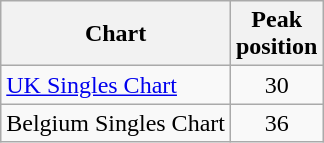<table class="wikitable">
<tr>
<th>Chart</th>
<th>Peak <br>position</th>
</tr>
<tr>
<td><a href='#'>UK Singles Chart</a></td>
<td align=center>30</td>
</tr>
<tr>
<td>Belgium Singles Chart</td>
<td align=center>36</td>
</tr>
</table>
